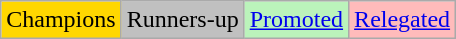<table class="wikitable">
<tr>
<td bgcolor=gold>Champions</td>
<td bgcolor=silver>Runners-up</td>
<td bgcolor="#BBF3BB"><a href='#'>Promoted</a></td>
<td bgcolor="#FFBBBB"><a href='#'>Relegated</a></td>
</tr>
</table>
